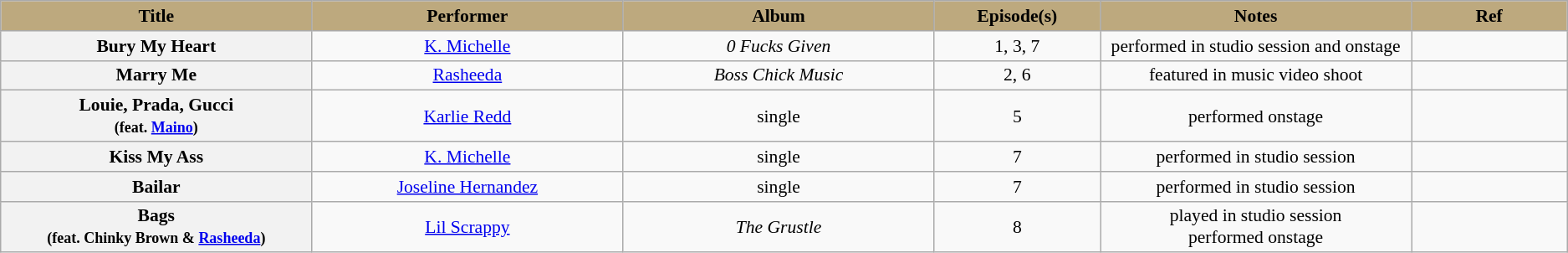<table class="wikitable sortable" style="font-size:90%; text-align: center">
<tr>
<th scope="col"  style="background:#bda97e; width:10%;">Title</th>
<th scope="col"  style="background:#bda97e; width:10%;">Performer</th>
<th scope="col"  style="background:#bda97e; width:10%;">Album</th>
<th scope="col"  style="background:#bda97e; width:5%;">Episode(s)</th>
<th scope="col"  style="background:#bda97e; width:10%;">Notes</th>
<th scope="col"  style="background:#bda97e; width:5%;">Ref</th>
</tr>
<tr>
<th scope="row">Bury My Heart</th>
<td><a href='#'>K. Michelle</a></td>
<td><em>0 Fucks Given</em></td>
<td>1, 3, 7</td>
<td>performed in studio session and onstage</td>
<td></td>
</tr>
<tr>
<th scope="row">Marry Me</th>
<td><a href='#'>Rasheeda</a></td>
<td><em>Boss Chick Music</em></td>
<td>2, 6</td>
<td>featured in music video shoot</td>
<td style="text-align:center;"></td>
</tr>
<tr>
<th scope="row">Louie, Prada, Gucci <br><small>(feat. <a href='#'>Maino</a>)</small></th>
<td><a href='#'>Karlie Redd</a></td>
<td>single</td>
<td>5</td>
<td>performed onstage</td>
<td></td>
</tr>
<tr>
<th scope="row">Kiss My Ass</th>
<td><a href='#'>K. Michelle</a></td>
<td>single</td>
<td>7</td>
<td>performed in studio session</td>
<td style="text-align:center;"></td>
</tr>
<tr>
<th scope="row">Bailar</th>
<td><a href='#'>Joseline Hernandez</a></td>
<td>single</td>
<td>7</td>
<td>performed in studio session</td>
<td></td>
</tr>
<tr>
<th scope="row">Bags <br> <small>(feat. Chinky Brown & <a href='#'>Rasheeda</a>)</small></th>
<td><a href='#'>Lil Scrappy</a></td>
<td><em>The Grustle</em></td>
<td>8</td>
<td>played in studio session <br> performed onstage</td>
<td style="text-align:center;"></td>
</tr>
</table>
